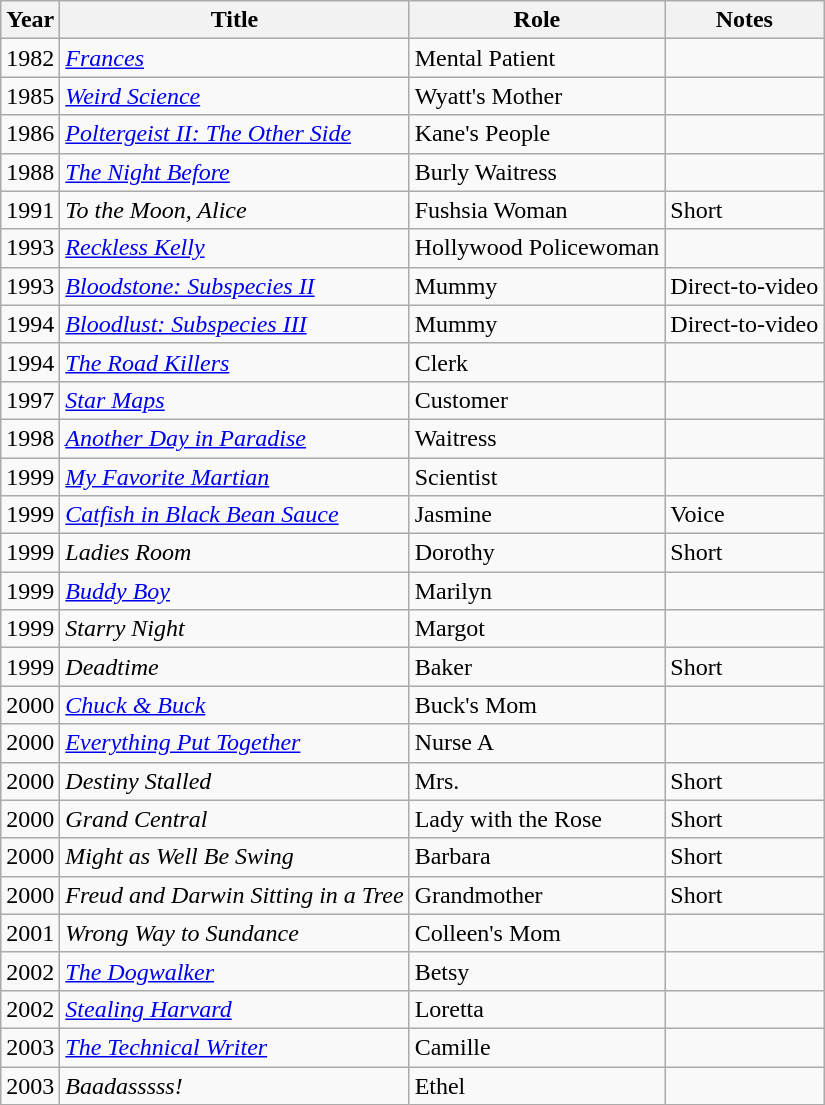<table class="wikitable mw-collapsible">
<tr>
<th>Year</th>
<th>Title</th>
<th>Role</th>
<th>Notes</th>
</tr>
<tr>
<td>1982</td>
<td><em><a href='#'>Frances</a></em></td>
<td>Mental Patient</td>
<td></td>
</tr>
<tr>
<td>1985</td>
<td><em><a href='#'>Weird Science</a></em></td>
<td>Wyatt's Mother</td>
<td></td>
</tr>
<tr>
<td>1986</td>
<td><em><a href='#'>Poltergeist II: The Other Side</a></em></td>
<td>Kane's People</td>
<td></td>
</tr>
<tr>
<td>1988</td>
<td><em><a href='#'>The Night Before</a></em></td>
<td>Burly Waitress</td>
<td></td>
</tr>
<tr>
<td>1991</td>
<td><em>To the Moon, Alice</em></td>
<td>Fushsia Woman</td>
<td>Short</td>
</tr>
<tr>
<td>1993</td>
<td><em><a href='#'>Reckless Kelly</a></em></td>
<td>Hollywood Policewoman</td>
<td></td>
</tr>
<tr>
<td>1993</td>
<td><em><a href='#'>Bloodstone: Subspecies II</a></em></td>
<td>Mummy</td>
<td>Direct-to-video</td>
</tr>
<tr>
<td>1994</td>
<td><em><a href='#'>Bloodlust: Subspecies III</a></em></td>
<td>Mummy</td>
<td>Direct-to-video</td>
</tr>
<tr>
<td>1994</td>
<td><em><a href='#'>The Road Killers</a></em></td>
<td>Clerk</td>
<td></td>
</tr>
<tr>
<td>1997</td>
<td><em><a href='#'>Star Maps</a></em></td>
<td>Customer</td>
<td></td>
</tr>
<tr>
<td>1998</td>
<td><em><a href='#'>Another Day in Paradise</a></em></td>
<td>Waitress</td>
<td></td>
</tr>
<tr>
<td>1999</td>
<td><em><a href='#'>My Favorite Martian</a></em></td>
<td>Scientist</td>
<td></td>
</tr>
<tr>
<td>1999</td>
<td><em><a href='#'>Catfish in Black Bean Sauce</a></em></td>
<td>Jasmine</td>
<td>Voice</td>
</tr>
<tr>
<td>1999</td>
<td><em>Ladies Room</em></td>
<td>Dorothy</td>
<td>Short</td>
</tr>
<tr>
<td>1999</td>
<td><em><a href='#'>Buddy Boy</a></em></td>
<td>Marilyn</td>
<td></td>
</tr>
<tr>
<td>1999</td>
<td><em>Starry Night</em></td>
<td>Margot</td>
<td></td>
</tr>
<tr>
<td>1999</td>
<td><em>Deadtime</em></td>
<td>Baker</td>
<td>Short</td>
</tr>
<tr>
<td>2000</td>
<td><em><a href='#'>Chuck & Buck</a></em></td>
<td>Buck's Mom</td>
<td></td>
</tr>
<tr>
<td>2000</td>
<td><em><a href='#'>Everything Put Together</a></em></td>
<td>Nurse A</td>
<td></td>
</tr>
<tr>
<td>2000</td>
<td><em>Destiny Stalled</em></td>
<td>Mrs.</td>
<td>Short</td>
</tr>
<tr>
<td>2000</td>
<td><em>Grand Central</em></td>
<td>Lady with the Rose</td>
<td>Short</td>
</tr>
<tr>
<td>2000</td>
<td><em>Might as Well Be Swing</em></td>
<td>Barbara</td>
<td>Short</td>
</tr>
<tr>
<td>2000</td>
<td><em>Freud and Darwin Sitting in a Tree</em></td>
<td>Grandmother</td>
<td>Short</td>
</tr>
<tr>
<td>2001</td>
<td><em>Wrong Way to Sundance</em></td>
<td>Colleen's Mom</td>
<td></td>
</tr>
<tr>
<td>2002</td>
<td><em><a href='#'>The Dogwalker</a></em></td>
<td>Betsy</td>
<td></td>
</tr>
<tr>
<td>2002</td>
<td><em><a href='#'>Stealing Harvard</a></em></td>
<td>Loretta</td>
<td></td>
</tr>
<tr>
<td>2003</td>
<td><em><a href='#'>The Technical Writer</a></em></td>
<td>Camille</td>
<td></td>
</tr>
<tr>
<td>2003</td>
<td><em>Baadasssss!</em></td>
<td>Ethel</td>
<td></td>
</tr>
</table>
